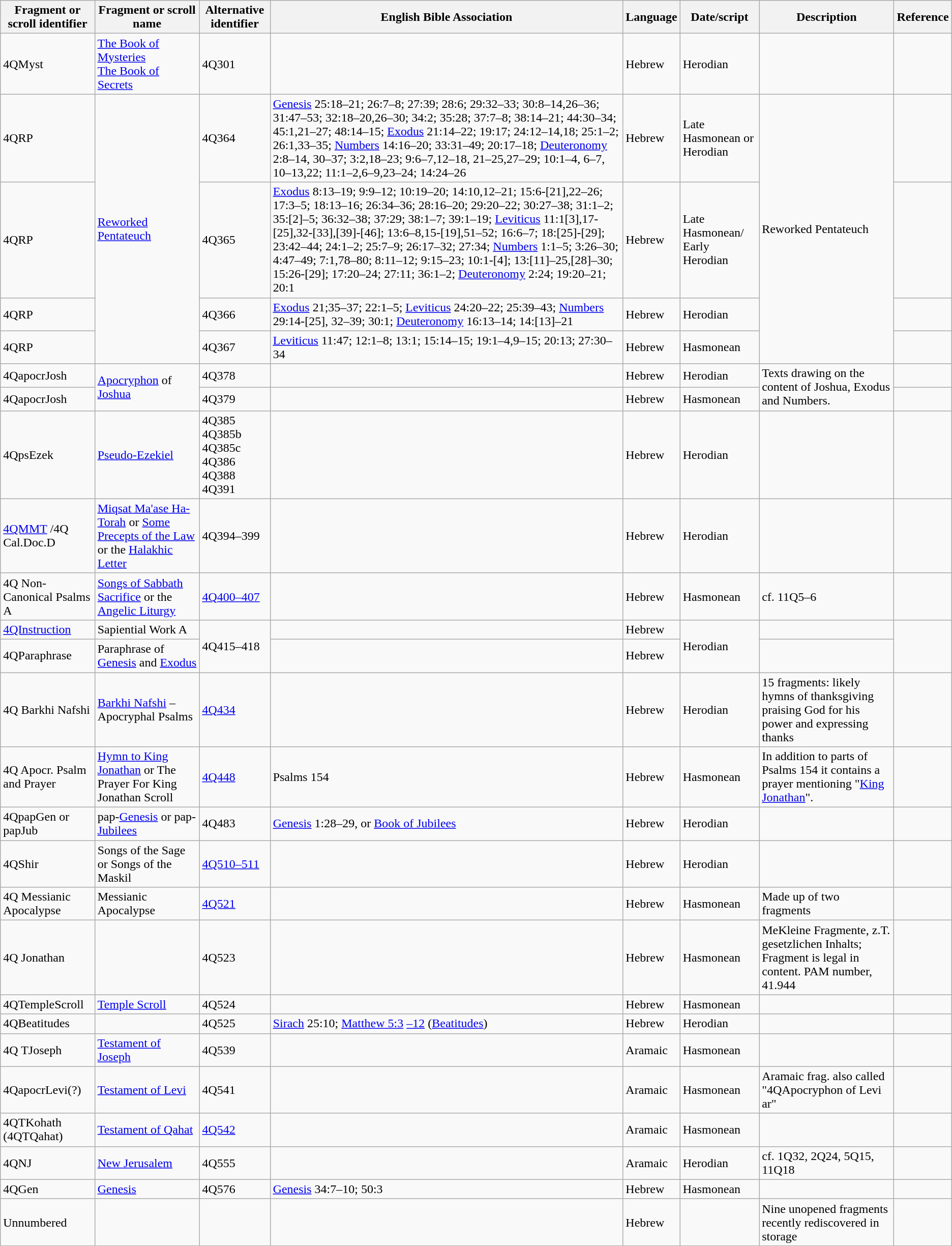<table class="wikitable collapsible collapsed">
<tr>
<th>Fragment or scroll identifier</th>
<th>Fragment or scroll name</th>
<th>Alternative identifier</th>
<th>English Bible Association</th>
<th>Language</th>
<th>Date/script</th>
<th>Description</th>
<th>Reference<onlyinclude></th>
</tr>
<tr>
<td>4QMyst</td>
<td><a href='#'>The Book of Mysteries<br>The Book of Secrets</a></td>
<td>4Q301</td>
<td></td>
<td>Hebrew</td>
<td>Herodian</td>
<td></td>
<td></td>
</tr>
<tr>
<td>4QRP</td>
<td rowspan="4"><a href='#'>Reworked Pentateuch</a></td>
<td>4Q364</td>
<td><a href='#'>Genesis</a> 25:18–21; 26:7–8; 27:39; 28:6; 29:32–33; 30:8–14,26–36; 31:47–53; 32:18–20,26–30; 34:2; 35:28; 37:7–8; 38:14–21; 44:30–34; 45:1,21–27; 48:14–15; <a href='#'>Exodus</a> 21:14–22; 19:17; 24:12–14,18; 25:1–2; 26:1,33–35; <a href='#'>Numbers</a> 14:16–20; 33:31–49; 20:17–18; <a href='#'>Deuteronomy</a> 2:8–14, 30–37; 3:2,18–23; 9:6–7,12–18, 21–25,27–29; 10:1–4, 6–7, 10–13,22; 11:1–2,6–9,23–24; 14:24–26</td>
<td>Hebrew</td>
<td>Late Hasmonean or Herodian</td>
<td rowspan="4">Reworked Pentateuch</td>
<td></td>
</tr>
<tr>
<td>4QRP</td>
<td>4Q365</td>
<td><a href='#'>Exodus</a> 8:13–19; 9:9–12; 10:19–20; 14:10,12–21; 15:6-[21],22–26; 17:3–5; 18:13–16; 26:34–36; 28:16–20; 29:20–22; 30:27–38; 31:1–2; 35:[2]–5; 36:32–38; 37:29; 38:1–7; 39:1–19; <a href='#'>Leviticus</a> 11:1[3],17-[25],32-[33],[39]-[46]; 13:6–8,15-[19],51–52; 16:6–7; 18:[25]-[29]; 23:42–44; 24:1–2; 25:7–9; 26:17–32; 27:34; <a href='#'>Numbers</a> 1:1–5; 3:26–30; 4:47–49; 7:1,78–80; 8:11–12; 9:15–23; 10:1-[4]; 13:[11]–25,[28]–30; 15:26-[29]; 17:20–24; 27:11; 36:1–2; <a href='#'>Deuteronomy</a> 2:24; 19:20–21; 20:1</td>
<td>Hebrew</td>
<td>Late Hasmonean/ Early Herodian</td>
<td></td>
</tr>
<tr>
<td>4QRP</td>
<td>4Q366</td>
<td><a href='#'>Exodus</a> 21;35–37; 22:1–5; <a href='#'>Leviticus</a> 24:20–22; 25:39–43; <a href='#'>Numbers</a> 29:14-[25], 32–39; 30:1; <a href='#'>Deuteronomy</a> 16:13–14; 14:[13]–21</td>
<td>Hebrew</td>
<td>Herodian</td>
<td></td>
</tr>
<tr>
<td>4QRP</td>
<td>4Q367</td>
<td><a href='#'>Leviticus</a> 11:47; 12:1–8; 13:1; 15:14–15; 19:1–4,9–15; 20:13; 27:30–34</td>
<td>Hebrew</td>
<td>Hasmonean</td>
<td></td>
</tr>
<tr>
<td>4QapocrJosh</td>
<td rowspan="2"><a href='#'>Apocryphon</a> of <a href='#'>Joshua</a></td>
<td>4Q378</td>
<td></td>
<td>Hebrew</td>
<td>Herodian</td>
<td rowspan="2">Texts drawing on the content of Joshua, Exodus and Numbers.</td>
<td></td>
</tr>
<tr>
<td>4QapocrJosh</td>
<td>4Q379</td>
<td></td>
<td>Hebrew</td>
<td>Hasmonean</td>
<td></td>
</tr>
<tr>
<td>4QpsEzek</td>
<td><a href='#'>Pseudo-Ezekiel</a></td>
<td>4Q385<br>4Q385b<br>4Q385c<br>4Q386<br>4Q388<br>4Q391</td>
<td></td>
<td>Hebrew</td>
<td>Herodian</td>
<td></td>
<td></td>
</tr>
<tr>
<td><a href='#'>4QMMT</a> /4Q Cal.Doc.D</td>
<td><a href='#'>Miqsat Ma'ase Ha-Torah</a> or <a href='#'>Some Precepts of the Law</a> or the <a href='#'>Halakhic Letter</a></td>
<td>4Q394–399</td>
<td></td>
<td>Hebrew</td>
<td>Herodian</td>
<td></td>
<td></td>
</tr>
<tr>
<td>4Q Non-Canonical Psalms A</td>
<td><a href='#'>Songs of Sabbath Sacrifice</a> or the <a href='#'>Angelic Liturgy</a></td>
<td><a href='#'>4Q400–407</a></td>
<td></td>
<td>Hebrew</td>
<td>Hasmonean</td>
<td>cf. 11Q5–6</td>
<td></td>
</tr>
<tr>
<td><a href='#'>4QInstruction</a></td>
<td>Sapiential Work A</td>
<td rowspan=2>4Q415–418</td>
<td></td>
<td>Hebrew</td>
<td rowspan=2>Herodian</td>
<td></td>
<td rowspan=2></td>
</tr>
<tr>
<td>4QParaphrase</td>
<td>Paraphrase of <a href='#'>Genesis</a> and <a href='#'>Exodus</a></td>
<td></td>
<td>Hebrew</td>
<td></td>
</tr>
<tr>
<td>4Q Barkhi Nafshi</td>
<td><a href='#'>Barkhi Nafshi</a> – Apocryphal Psalms</td>
<td><a href='#'>4Q434</a></td>
<td></td>
<td>Hebrew</td>
<td>Herodian</td>
<td>15 fragments: likely hymns of thanksgiving praising God for his power and expressing thanks</td>
<td></td>
</tr>
<tr>
<td>4Q Apocr. Psalm and Prayer</td>
<td><a href='#'>Hymn to King Jonathan</a> or The Prayer For King Jonathan Scroll</td>
<td><a href='#'>4Q448</a></td>
<td>Psalms 154</td>
<td>Hebrew</td>
<td>Hasmonean</td>
<td>In addition to parts of Psalms 154 it contains a prayer mentioning "<a href='#'>King Jonathan</a>".</td>
<td></td>
</tr>
<tr>
<td>4QpapGen or papJub</td>
<td>pap-<a href='#'>Genesis</a> or pap-<a href='#'>Jubilees</a></td>
<td>4Q483</td>
<td><a href='#'>Genesis</a> 1:28–29, or <a href='#'>Book of Jubilees</a></td>
<td>Hebrew</td>
<td>Herodian</td>
<td></td>
<td></td>
</tr>
<tr>
<td>4QShir</td>
<td>Songs of the Sage<br>or Songs of the Maskil</td>
<td><a href='#'>4Q510–511</a></td>
<td></td>
<td>Hebrew</td>
<td>Herodian</td>
<td></td>
<td></td>
</tr>
<tr>
<td>4Q Messianic Apocalypse</td>
<td>Messianic Apocalypse</td>
<td><a href='#'>4Q521</a></td>
<td></td>
<td>Hebrew</td>
<td>Hasmonean</td>
<td>Made up of two fragments</td>
<td></td>
</tr>
<tr>
<td>4Q Jonathan</td>
<td></td>
<td>4Q523</td>
<td></td>
<td>Hebrew</td>
<td>Hasmonean</td>
<td>MeKleine Fragmente, z.T. gesetzlichen Inhalts; Fragment is legal in content. PAM number, 41.944</td>
<td></td>
</tr>
<tr>
<td>4QTempleScroll</td>
<td><a href='#'>Temple Scroll</a></td>
<td>4Q524</td>
<td></td>
<td>Hebrew</td>
<td>Hasmonean</td>
<td></td>
<td></td>
</tr>
<tr>
<td>4QBeatitudes</td>
<td></td>
<td>4Q525</td>
<td><a href='#'>Sirach</a> 25:10; <a href='#'>Matthew 5:3</a> <a href='#'>–12</a> (<a href='#'>Beatitudes</a>)</td>
<td>Hebrew</td>
<td>Herodian</td>
<td></td>
<td></td>
</tr>
<tr>
<td>4Q TJoseph</td>
<td><a href='#'>Testament of Joseph</a></td>
<td>4Q539</td>
<td></td>
<td>Aramaic</td>
<td>Hasmonean</td>
<td></td>
<td></td>
</tr>
<tr>
<td>4QapocrLevi(?)</td>
<td><a href='#'>Testament of Levi</a></td>
<td>4Q541</td>
<td></td>
<td>Aramaic</td>
<td>Hasmonean</td>
<td>Aramaic frag. also called "4QApocryphon of Levi ar"</td>
<td></td>
</tr>
<tr>
<td>4QTKohath (4QTQahat)</td>
<td><a href='#'>Testament of Qahat</a></td>
<td><a href='#'>4Q542</a></td>
<td></td>
<td>Aramaic</td>
<td>Hasmonean</td>
<td></td>
<td></td>
</tr>
<tr>
<td>4QNJ</td>
<td><a href='#'>New Jerusalem</a></td>
<td>4Q555</td>
<td></td>
<td>Aramaic</td>
<td>Herodian</td>
<td>cf. 1Q32, 2Q24, 5Q15, 11Q18</td>
<td></td>
</tr>
<tr>
<td>4QGen</td>
<td><a href='#'>Genesis</a></td>
<td>4Q576</td>
<td><a href='#'>Genesis</a> 34:7–10; 50:3</td>
<td>Hebrew</td>
<td>Hasmonean</td>
<td></td>
<td></td>
</tr>
<tr>
<td>Unnumbered</td>
<td></td>
<td></td>
<td></td>
<td>Hebrew</td>
<td></td>
<td>Nine unopened fragments recently rediscovered in storage</td>
<td></td>
</tr>
</table>
